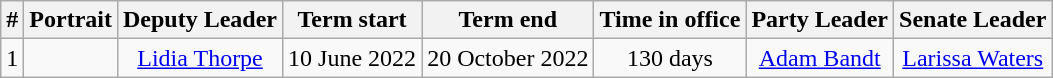<table class="wikitable sortable">
<tr>
<th>#</th>
<th>Portrait</th>
<th>Deputy Leader</th>
<th>Term start</th>
<th>Term end</th>
<th>Time in office</th>
<th>Party Leader</th>
<th>Senate Leader</th>
</tr>
<tr align="center">
<td>1</td>
<td></td>
<td><a href='#'>Lidia Thorpe</a></td>
<td>10 June 2022</td>
<td>20 October 2022</td>
<td>130 days</td>
<td><a href='#'>Adam Bandt</a></td>
<td><a href='#'>Larissa Waters</a></td>
</tr>
</table>
